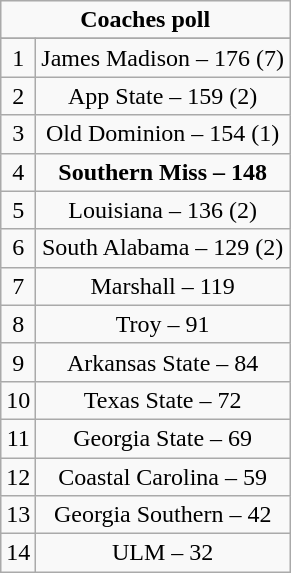<table class="wikitable" style="display: inline-table;">
<tr>
<td align="center" Colspan="3"><strong>Coaches poll</strong></td>
</tr>
<tr align="center">
</tr>
<tr align="center">
<td>1</td>
<td>James Madison – 176 (7)</td>
</tr>
<tr align="center">
<td>2</td>
<td>App State – 159 (2)</td>
</tr>
<tr align="center">
<td>3</td>
<td>Old Dominion – 154 (1)</td>
</tr>
<tr align="center">
<td>4</td>
<td><strong>Southern Miss – 148</strong></td>
</tr>
<tr align="center">
<td>5</td>
<td>Louisiana – 136 (2)</td>
</tr>
<tr align="center">
<td>6</td>
<td>South Alabama – 129 (2)</td>
</tr>
<tr align="center">
<td>7</td>
<td>Marshall – 119</td>
</tr>
<tr align="center">
<td>8</td>
<td>Troy – 91</td>
</tr>
<tr align="center">
<td>9</td>
<td>Arkansas State – 84</td>
</tr>
<tr align="center">
<td>10</td>
<td>Texas State – 72</td>
</tr>
<tr align="center">
<td>11</td>
<td>Georgia State – 69</td>
</tr>
<tr align="center">
<td>12</td>
<td>Coastal Carolina – 59</td>
</tr>
<tr align="center">
<td>13</td>
<td>Georgia Southern – 42</td>
</tr>
<tr align="center">
<td>14</td>
<td>ULM – 32</td>
</tr>
</table>
